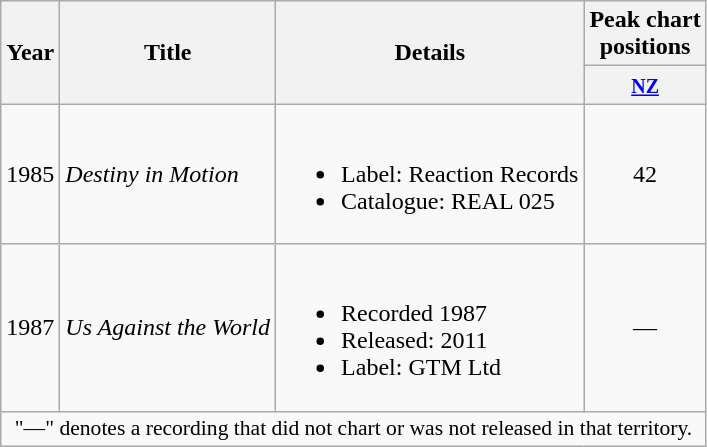<table class="wikitable plainrowheaders">
<tr>
<th rowspan="2">Year</th>
<th rowspan="2">Title</th>
<th rowspan="2">Details</th>
<th>Peak chart<br>positions</th>
</tr>
<tr>
<th><small><a href='#'>NZ</a></small></th>
</tr>
<tr>
<td>1985</td>
<td><em>Destiny in Motion</em></td>
<td><br><ul><li>Label: Reaction Records</li><li>Catalogue: REAL 025</li></ul></td>
<td align="center">42</td>
</tr>
<tr>
<td>1987</td>
<td><em>Us Against the World</em></td>
<td><br><ul><li>Recorded 1987</li><li>Released: 2011</li><li>Label: GTM Ltd</li></ul></td>
<td align="center">—</td>
</tr>
<tr>
<td colspan="4" style="font-size:90%" align="center">"—" denotes a recording that did not chart or was not released in that territory.</td>
</tr>
</table>
